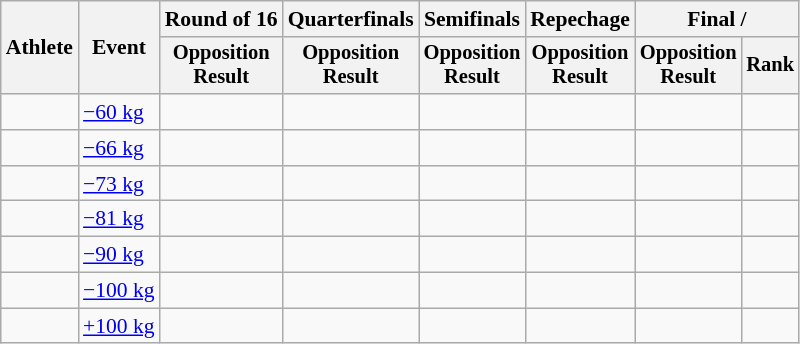<table class="wikitable" style="font-size:90%">
<tr>
<th rowspan=2>Athlete</th>
<th rowspan=2>Event</th>
<th>Round of 16</th>
<th>Quarterfinals</th>
<th>Semifinals</th>
<th>Repechage</th>
<th colspan=2>Final / </th>
</tr>
<tr style="font-size:95%">
<th>Opposition<br>Result</th>
<th>Opposition<br>Result</th>
<th>Opposition<br>Result</th>
<th>Opposition<br>Result</th>
<th>Opposition<br>Result</th>
<th>Rank</th>
</tr>
<tr align=center>
<td align=left></td>
<td align=left><a href='#'>−60 kg</a></td>
<td></td>
<td></td>
<td></td>
<td></td>
<td></td>
<td></td>
</tr>
<tr align=center>
<td align=left></td>
<td align=left><a href='#'>−66 kg</a></td>
<td></td>
<td></td>
<td></td>
<td></td>
<td></td>
<td></td>
</tr>
<tr align=center>
<td align=left></td>
<td align=left><a href='#'>−73 kg</a></td>
<td></td>
<td></td>
<td></td>
<td></td>
<td></td>
<td></td>
</tr>
<tr align=center>
<td align=left></td>
<td align=left><a href='#'>−81 kg</a></td>
<td></td>
<td></td>
<td></td>
<td></td>
<td></td>
<td></td>
</tr>
<tr align=center>
<td align=left></td>
<td align=left><a href='#'>−90 kg</a></td>
<td></td>
<td></td>
<td></td>
<td></td>
<td></td>
<td></td>
</tr>
<tr align=center>
<td align=left></td>
<td align=left><a href='#'>−100 kg</a></td>
<td></td>
<td></td>
<td></td>
<td></td>
<td></td>
<td></td>
</tr>
<tr align=center>
<td align=left></td>
<td align=left><a href='#'>+100 kg</a></td>
<td></td>
<td></td>
<td></td>
<td></td>
<td></td>
<td></td>
</tr>
</table>
